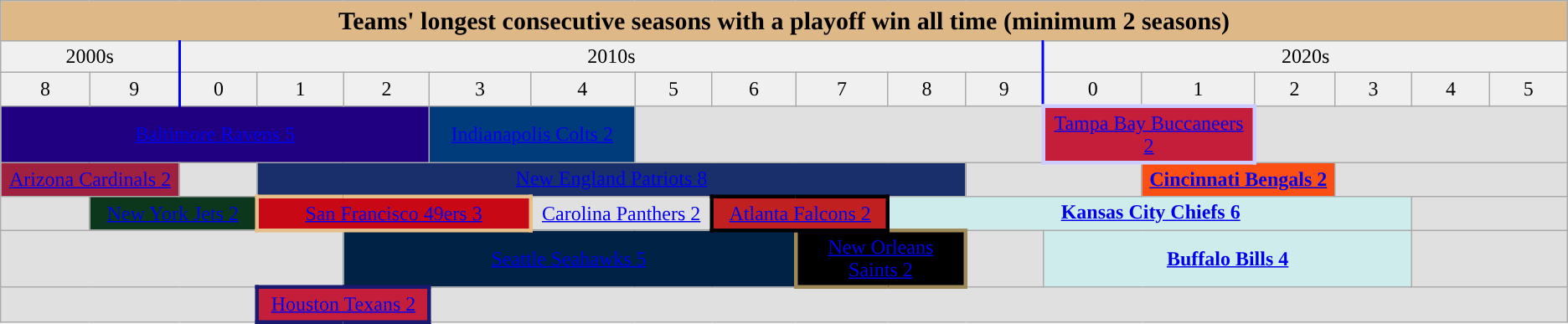<table class="wikitable" style="text-align:center">
<tr>
<th colspan="18" style="width:95%; text-align:center; font-size:125%; background:#deb887;">Teams' longest consecutive seasons with a playoff win all time (minimum 2 seasons)</th>
</tr>
<tr style="background:#f0f0f0;">
<td colspan="2" style="width:8%; border-right:2px solid blue;">2000s</td>
<td colspan="10" style="width:8%; border-right:2px solid blue;">2010s</td>
<td colspan="6" style="width:8%">2020s</td>
</tr>
<tr style="background:#f0f0f0;">
<td width="2%">8</td>
<td style="width:2%; border-right:2px solid blue;">9</td>
<td width=2%>0</td>
<td width=2%>1</td>
<td width=2%>2</td>
<td width=2%>3</td>
<td width=2%>4</td>
<td width=2%>5</td>
<td width=2%>6</td>
<td width=2%>7</td>
<td width=2%>8</td>
<td style="width:2%; border-right:2px solid blue;">9</td>
<td width=2%>0</td>
<td width=2%>1</td>
<td width=2%>2</td>
<td width=2%>3</td>
<td width=2%>4</td>
<td width=2%>5</td>
</tr>
<tr style="background:#e0e0e0;">
<td colspan="5" style="background:#200080;"><a href='#'><span>Baltimore Ravens 5</span></a></td>
<td colspan="2" style="background:#003b7b"><a href='#'><span>Indianapolis Colts 2</span></a></td>
<td colspan="5"></td>
<td colspan=2 style="border: 3px solid #CCCCFF;background-color:#C41E3A"><a href='#'><span>Tampa Bay Buccaneers 2</span></a></td>
<td colspan="4"></td>
</tr>
<tr style="background:#e0e0e0;">
<td colspan="2" style="background:#a02040"><a href='#'><span>Arizona Cardinals 2</span></a></td>
<td colspan="1"></td>
<td colspan="8" style="background:#192f6b;"><a href='#'><span>New England Patriots 8</span></a></td>
<td colspan="2"></td>
<td colspan="2" style="background:#FB4F14;color: black"><strong><a href='#'>Cincinnati Bengals 2</a></strong></td>
<td colspan="3"></td>
</tr>
<tr style="background:#e0e0e0;">
<td colspan="1"></td>
<td colspan="2" style="background:#0C371D"><a href='#'><span>New York Jets 2</span></a></td>
<td colspan="3" style="border: 3px solid #E6BE8A; background: #C80815"><a href='#'><span>San Francisco 49ers 3</span></a></td>
<td colspan="2"><a href='#'><span>Carolina Panthers 2</span></a></td>
<td colspan="2" style="border: 3px solid #000000;background-color: #c02020"><a href='#'><span>Atlanta Falcons 2</span></a></td>
<td colspan="6" style="background:#cfecec;"><strong><a href='#'>Kansas City Chiefs 6</a></strong></td>
<td colspan="3"></td>
</tr>
<tr style="background:#e0e0e0;">
<td colspan="4"></td>
<td colspan="5" style="background-color:#002244"><a href='#'><span>Seattle Seahawks 5</span></a></td>
<td colspan="2" style="border: 3px solid #9F8958;background-color: #000000; color:white"><a href='#'><span>New Orleans Saints 2</span></a></td>
<td colspan="1"></td>
<td colspan="4" style="background:#cfecec;"><strong><a href='#'>Buffalo Bills 4</a></strong></td>
<td colspan="2"></td>
</tr>
<tr style="background:#e0e0e0;">
<td colspan="3"></td>
<td colspan="2" style="border: 3px solid #191970;background:#C41E3A;color:white"><a href='#'><span> Houston Texans 2</span></a></td>
<td colspan="13"></td>
</tr>
</table>
